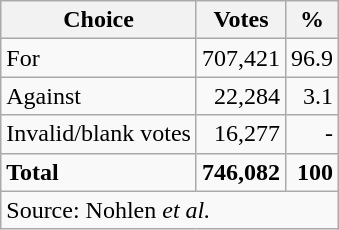<table class=wikitable style=text-align:right>
<tr>
<th>Choice</th>
<th>Votes</th>
<th>%</th>
</tr>
<tr>
<td align=left>For</td>
<td>707,421</td>
<td>96.9</td>
</tr>
<tr>
<td align=left>Against</td>
<td>22,284</td>
<td>3.1</td>
</tr>
<tr>
<td align=left>Invalid/blank votes</td>
<td>16,277</td>
<td>-</td>
</tr>
<tr>
<td align=left><strong>Total</strong></td>
<td><strong>746,082</strong></td>
<td><strong>100</strong></td>
</tr>
<tr>
<td align=left colspan=3>Source: Nohlen <em>et al.</em></td>
</tr>
</table>
